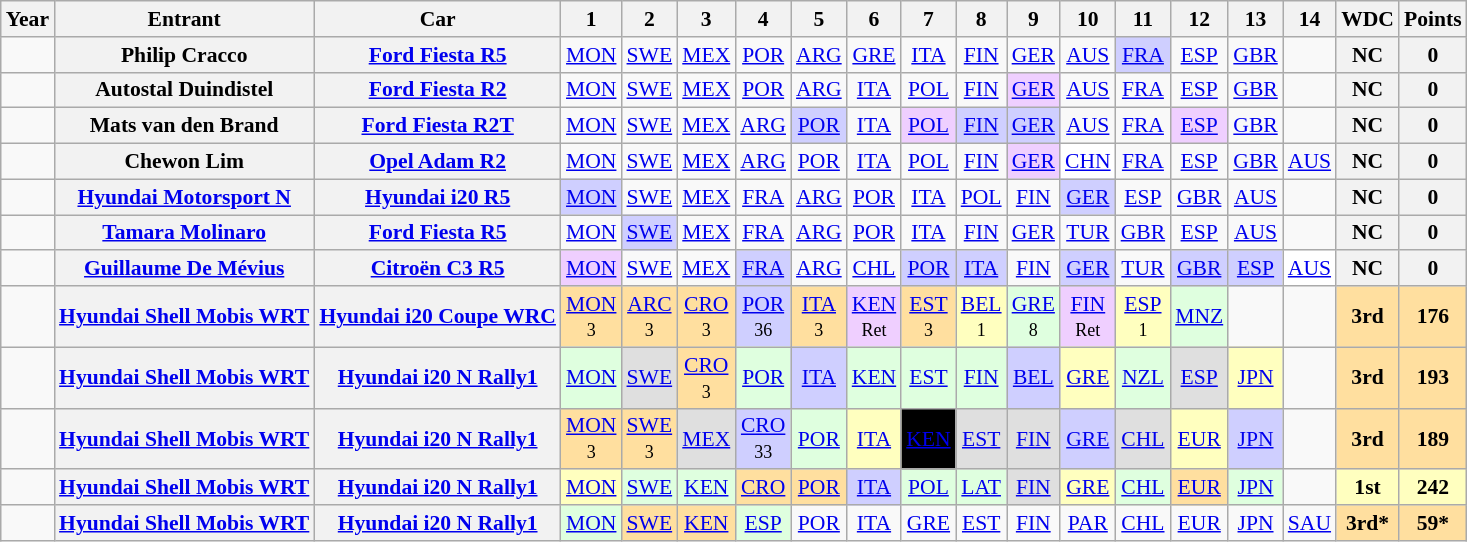<table class="wikitable" style="text-align:center; font-size:90%;">
<tr>
<th>Year</th>
<th>Entrant</th>
<th>Car</th>
<th>1</th>
<th>2</th>
<th>3</th>
<th>4</th>
<th>5</th>
<th>6</th>
<th>7</th>
<th>8</th>
<th>9</th>
<th>10</th>
<th>11</th>
<th>12</th>
<th>13</th>
<th>14</th>
<th>WDC</th>
<th>Points</th>
</tr>
<tr>
<td></td>
<th>Philip Cracco</th>
<th><a href='#'>Ford Fiesta R5</a></th>
<td><a href='#'>MON</a></td>
<td><a href='#'>SWE</a></td>
<td><a href='#'>MEX</a></td>
<td><a href='#'>POR</a></td>
<td><a href='#'>ARG</a></td>
<td><a href='#'>GRE</a></td>
<td><a href='#'>ITA</a></td>
<td><a href='#'>FIN</a></td>
<td><a href='#'>GER</a></td>
<td><a href='#'>AUS</a></td>
<td style="background:#CFCFFF;"><a href='#'>FRA</a><br></td>
<td><a href='#'>ESP</a></td>
<td><a href='#'>GBR</a></td>
<td></td>
<th>NC</th>
<th>0</th>
</tr>
<tr>
<td></td>
<th>Autostal Duindistel</th>
<th><a href='#'>Ford Fiesta R2</a></th>
<td><a href='#'>MON</a></td>
<td><a href='#'>SWE</a></td>
<td><a href='#'>MEX</a></td>
<td><a href='#'>POR</a></td>
<td><a href='#'>ARG</a></td>
<td><a href='#'>ITA</a></td>
<td><a href='#'>POL</a></td>
<td><a href='#'>FIN</a></td>
<td style="background:#EFCFFF;"><a href='#'>GER</a><br></td>
<td><a href='#'>AUS</a></td>
<td><a href='#'>FRA</a></td>
<td><a href='#'>ESP</a></td>
<td><a href='#'>GBR</a></td>
<td></td>
<th>NC</th>
<th>0</th>
</tr>
<tr>
<td></td>
<th>Mats van den Brand</th>
<th><a href='#'>Ford Fiesta R2T</a></th>
<td><a href='#'>MON</a></td>
<td><a href='#'>SWE</a></td>
<td><a href='#'>MEX</a></td>
<td><a href='#'>ARG</a></td>
<td style="background:#CFCFFF"><a href='#'>POR</a><br></td>
<td><a href='#'>ITA</a></td>
<td style="background:#EFCFFF"><a href='#'>POL</a><br></td>
<td style="background:#CFCFFF"><a href='#'>FIN</a><br></td>
<td style="background:#CFCFFF"><a href='#'>GER</a><br></td>
<td><a href='#'>AUS</a></td>
<td><a href='#'>FRA</a></td>
<td style="background:#EFCFFF"><a href='#'>ESP</a><br></td>
<td><a href='#'>GBR</a></td>
<td></td>
<th>NC</th>
<th>0</th>
</tr>
<tr>
<td></td>
<th>Chewon Lim</th>
<th><a href='#'>Opel Adam R2</a></th>
<td><a href='#'>MON</a></td>
<td><a href='#'>SWE</a></td>
<td><a href='#'>MEX</a></td>
<td><a href='#'>ARG</a></td>
<td><a href='#'>POR</a></td>
<td><a href='#'>ITA</a></td>
<td><a href='#'>POL</a></td>
<td><a href='#'>FIN</a></td>
<td style="background:#EFCFFF;"><a href='#'>GER</a><br></td>
<td style="background:#FFFFFF;"><a href='#'>CHN</a><br></td>
<td><a href='#'>FRA</a></td>
<td><a href='#'>ESP</a></td>
<td><a href='#'>GBR</a></td>
<td><a href='#'>AUS</a></td>
<th>NC</th>
<th>0</th>
</tr>
<tr>
<td></td>
<th><a href='#'>Hyundai Motorsport N</a></th>
<th><a href='#'>Hyundai i20 R5</a></th>
<td style="background:#CFCFFF;"><a href='#'>MON</a><br></td>
<td><a href='#'>SWE</a></td>
<td><a href='#'>MEX</a></td>
<td><a href='#'>FRA</a></td>
<td><a href='#'>ARG</a></td>
<td><a href='#'>POR</a></td>
<td><a href='#'>ITA</a></td>
<td><a href='#'>POL</a></td>
<td><a href='#'>FIN</a></td>
<td style="background:#CFCFFF;"><a href='#'>GER</a><br></td>
<td><a href='#'>ESP</a></td>
<td><a href='#'>GBR</a></td>
<td><a href='#'>AUS</a></td>
<td></td>
<th>NC</th>
<th>0</th>
</tr>
<tr>
<td></td>
<th><a href='#'>Tamara Molinaro</a></th>
<th><a href='#'>Ford Fiesta R5</a></th>
<td><a href='#'>MON</a></td>
<td style="background:#CFCFFF;"><a href='#'>SWE</a><br></td>
<td><a href='#'>MEX</a></td>
<td><a href='#'>FRA</a></td>
<td><a href='#'>ARG</a></td>
<td><a href='#'>POR</a></td>
<td><a href='#'>ITA</a></td>
<td><a href='#'>FIN</a></td>
<td><a href='#'>GER</a></td>
<td><a href='#'>TUR</a></td>
<td><a href='#'>GBR</a></td>
<td><a href='#'>ESP</a></td>
<td><a href='#'>AUS</a></td>
<td></td>
<th>NC</th>
<th>0</th>
</tr>
<tr>
<td></td>
<th><a href='#'>Guillaume De Mévius</a></th>
<th><a href='#'>Citroën C3 R5</a></th>
<td style="background:#EFCFFF;"><a href='#'>MON</a><br></td>
<td><a href='#'>SWE</a></td>
<td><a href='#'>MEX</a></td>
<td style="background:#CFCFFF;"><a href='#'>FRA</a><br></td>
<td><a href='#'>ARG</a></td>
<td><a href='#'>CHL</a></td>
<td style="background:#CFCFFF;"><a href='#'>POR</a><br></td>
<td style="background:#CFCFFF;"><a href='#'>ITA</a><br></td>
<td><a href='#'>FIN</a></td>
<td style="background:#CFCFFF;"><a href='#'>GER</a><br></td>
<td><a href='#'>TUR</a></td>
<td style="background:#CFCFFF;"><a href='#'>GBR</a><br></td>
<td style="background:#CFCFFF;"><a href='#'>ESP</a><br></td>
<td style="background:#FFFFFF;"><a href='#'>AUS</a><br></td>
<th>NC</th>
<th>0</th>
</tr>
<tr>
<td></td>
<th><a href='#'>Hyundai Shell Mobis WRT</a></th>
<th><a href='#'>Hyundai i20 Coupe WRC</a></th>
<td style="background:#FFDF9F;"><a href='#'>MON</a><br><small>3</small></td>
<td style="background:#FFDF9F;"><a href='#'>ARC</a><br><small>3</small></td>
<td style="background:#FFDF9F;"><a href='#'>CRO</a><br><small>3</small></td>
<td style="background:#CFCFFF;"><a href='#'>POR</a><br><small>36</small></td>
<td style="background:#FFDF9F;"><a href='#'>ITA</a><br><small>3</small></td>
<td style="background:#EFCFFF;"><a href='#'>KEN</a><br><small>Ret</small></td>
<td style="background:#FFDF9F;"><a href='#'>EST</a><br><small>3</small></td>
<td style="background:#FFFFBF;"><a href='#'>BEL</a><br><small>1</small></td>
<td style="background:#DFFFDF;"><a href='#'>GRE</a><br><small>8</small></td>
<td style="background:#EFCFFF;"><a href='#'>FIN</a><br><small>Ret</small></td>
<td style="background:#FFFFBF;"><a href='#'>ESP</a><br><small>1</small></td>
<td style="background:#DFFFDF;"><a href='#'>MNZ</a><br> </td>
<td></td>
<td></td>
<th style="background:#FFDF9F;">3rd</th>
<th style="background:#FFDF9F;">176</th>
</tr>
<tr>
<td></td>
<th><a href='#'>Hyundai Shell Mobis WRT</a></th>
<th><a href='#'>Hyundai i20 N Rally1</a></th>
<td style="background:#DFFFDF;"><a href='#'>MON</a><br></td>
<td style="background:#DFDFDF;"><a href='#'>SWE</a><br></td>
<td style="background:#FFDF9F;"><a href='#'>CRO</a><br><small>3</small></td>
<td style="background:#DFFFDF;"><a href='#'>POR</a><br></td>
<td style="background:#CFCFFF;"><a href='#'>ITA</a><br></td>
<td style="background:#DFFFDF;"><a href='#'>KEN</a><br></td>
<td style="background:#DFFFDF;"><a href='#'>EST</a><br></td>
<td style="background:#DFFFDF;"><a href='#'>FIN</a><br></td>
<td style="background:#CFCFFF;"><a href='#'>BEL</a><br></td>
<td style="background:#FFFFBF;"><a href='#'>GRE</a><br></td>
<td style="background:#DFFFDF;"><a href='#'>NZL</a><br></td>
<td style="background:#DFDFDF;"><a href='#'>ESP</a><br></td>
<td style="background:#FFFFBF;"><a href='#'>JPN</a><br></td>
<td></td>
<th style="background:#FFDF9F;">3rd</th>
<th style="background:#FFDF9F;">193</th>
</tr>
<tr>
<td></td>
<th><a href='#'>Hyundai Shell Mobis WRT</a></th>
<th><a href='#'>Hyundai i20 N Rally1</a></th>
<td style="background:#FFDF9F;"><a href='#'>MON</a><br><small>3</small></td>
<td style="background:#FFDF9F;"><a href='#'>SWE</a><br><small>3</small></td>
<td style="background:#DFDFDF;"><a href='#'>MEX</a><br></td>
<td style="background:#CFCFFF;"><a href='#'>CRO</a><br><small>33</small></td>
<td style="background:#DFFFDF;"><a href='#'>POR</a><br></td>
<td style="background:#FFFFBF;"><a href='#'>ITA</a><br></td>
<td style="background:#000000; color:#ffffff;"><a href='#'><span>KEN</span></a><br></td>
<td style="background:#DFDFDF;"><a href='#'>EST</a><br></td>
<td style="background:#DFDFDF;"><a href='#'>FIN</a><br></td>
<td style="background:#CFCFFF;"><a href='#'>GRE</a><br></td>
<td style="background:#DFDFDF;"><a href='#'>CHL</a> <br></td>
<td style="background:#FFFFBF;"><a href='#'>EUR</a><br></td>
<td style="background:#CFCFFF;"><a href='#'>JPN</a><br></td>
<td></td>
<th style="background:#FFDF9F;">3rd</th>
<th style="background:#FFDF9F;">189</th>
</tr>
<tr>
<td></td>
<th><a href='#'>Hyundai Shell Mobis WRT</a></th>
<th><a href='#'>Hyundai i20 N Rally1</a></th>
<td style="background:#FFFFBF;"><a href='#'>MON</a><br></td>
<td style="background:#DFFFDF;"><a href='#'>SWE</a><br></td>
<td style="background:#DFFFDF;"><a href='#'>KEN</a><br></td>
<td style="background:#FFDF9F;"><a href='#'>CRO</a><br></td>
<td style="background:#FFDF9F;"><a href='#'>POR</a><br></td>
<td style="background:#CFCFFF;"><a href='#'>ITA</a><br></td>
<td style="background:#DFFFDF;"><a href='#'>POL</a> <br></td>
<td style="background:#DFFFDF;"><a href='#'>LAT</a>  <br></td>
<td style="background:#DFDFDF;"><a href='#'>FIN</a> <br></td>
<td style="background:#FFFFBF;"><a href='#'>GRE</a><br></td>
<td style="background:#DFFFDF;"><a href='#'>CHL</a><br></td>
<td style="background:#FFDF9F;"><a href='#'>EUR</a><br></td>
<td style="background:#DFFFDF;"><a href='#'>JPN</a><br></td>
<td></td>
<th style="background:#FFFFBF;">1st</th>
<th style="background:#FFFFBF;">242</th>
</tr>
<tr>
<td></td>
<th><a href='#'>Hyundai Shell Mobis WRT</a></th>
<th><a href='#'>Hyundai i20 N Rally1</a></th>
<td style="background:#DFFFDF;"><a href='#'>MON</a><br></td>
<td style="background:#FFDF9F;"><a href='#'>SWE</a><br></td>
<td style="background:#FFDF9F;"><a href='#'>KEN</a><br></td>
<td style="background:#DFFFDF;"><a href='#'>ESP</a><br></td>
<td style="background:#;"><a href='#'>POR</a><br></td>
<td style="background:#;"><a href='#'>ITA</a><br></td>
<td style="background:#;"><a href='#'>GRE</a><br></td>
<td style="background:#;"><a href='#'>EST</a><br></td>
<td style="background:#;"><a href='#'>FIN</a><br></td>
<td style="background:#;"><a href='#'>PAR</a><br></td>
<td style="background:#;"><a href='#'>CHL</a><br></td>
<td style="background:#;"><a href='#'>EUR</a><br></td>
<td style="background:#;"><a href='#'>JPN</a><br></td>
<td style="background:#;"><a href='#'>SAU</a><br></td>
<th style="background:#FFDF9F;">3rd*</th>
<th style="background:#FFDF9F;">59*</th>
</tr>
</table>
